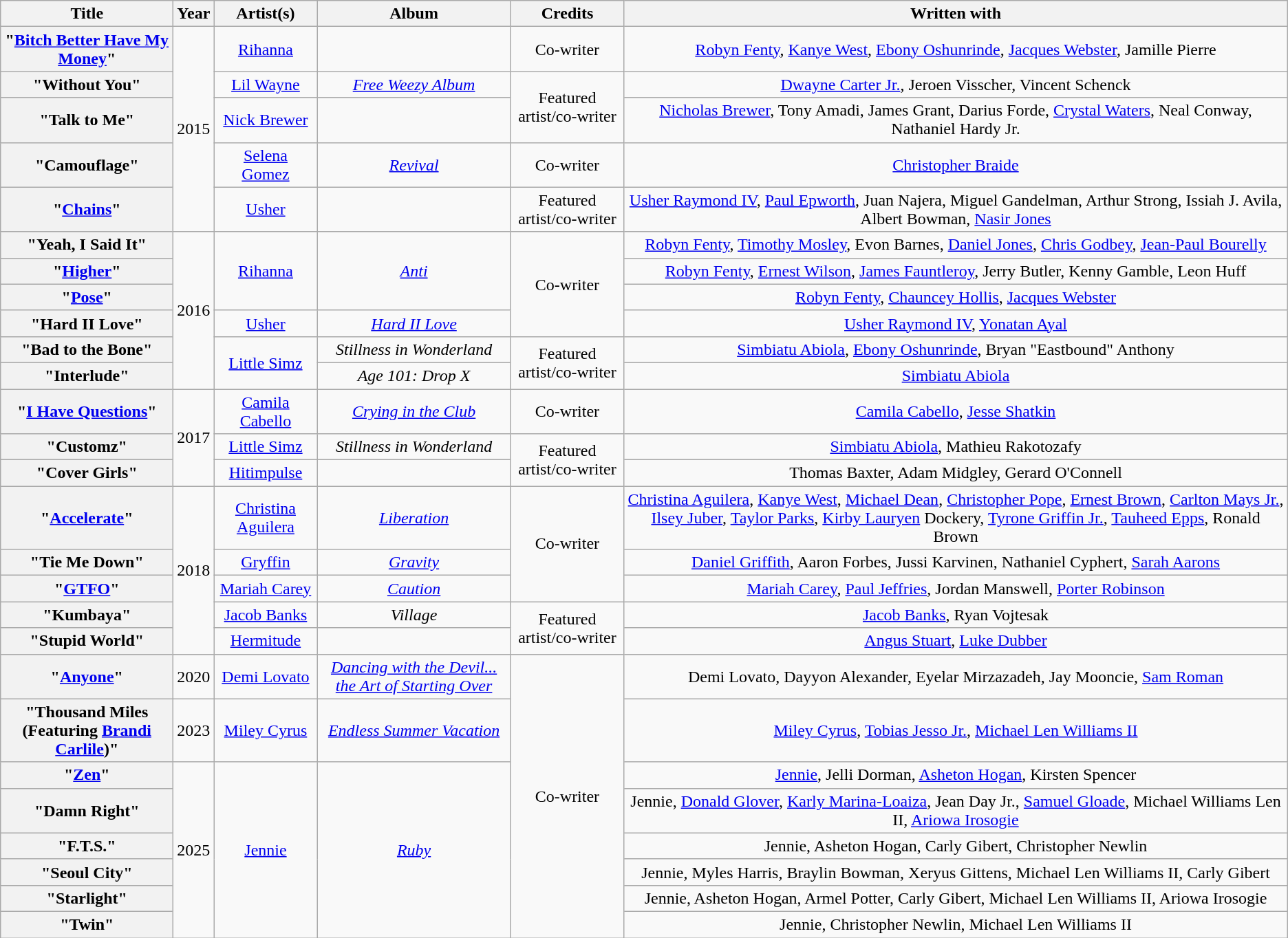<table class="wikitable plainrowheaders" style="text-align:center;">
<tr>
<th scope="col" style="width:160px;">Title</th>
<th scope="col">Year</th>
<th scope="col">Artist(s)</th>
<th scope="col" style="width:180px;">Album</th>
<th scope="col">Credits</th>
<th scope="col">Written with</th>
</tr>
<tr>
<th scope="row">"<a href='#'>Bitch Better Have My Money</a>"</th>
<td rowspan="5">2015</td>
<td><a href='#'>Rihanna</a></td>
<td></td>
<td>Co-writer</td>
<td><a href='#'>Robyn Fenty</a>, <a href='#'>Kanye West</a>, <a href='#'>Ebony Oshunrinde</a>, <a href='#'>Jacques Webster</a>, Jamille Pierre</td>
</tr>
<tr>
<th scope="row">"Without You"<br></th>
<td><a href='#'>Lil Wayne</a></td>
<td><em><a href='#'>Free Weezy Album</a></em></td>
<td rowspan="2">Featured artist/co-writer</td>
<td><a href='#'>Dwayne Carter Jr.</a>, Jeroen Visscher, Vincent Schenck</td>
</tr>
<tr>
<th scope="row">"Talk to Me"<br></th>
<td><a href='#'>Nick Brewer</a></td>
<td></td>
<td><a href='#'>Nicholas Brewer</a>, Tony Amadi, James Grant, Darius Forde, <a href='#'>Crystal Waters</a>, Neal Conway, Nathaniel Hardy Jr.</td>
</tr>
<tr>
<th scope="row">"Camouflage"</th>
<td><a href='#'>Selena Gomez</a></td>
<td><em><a href='#'>Revival</a></em></td>
<td>Co-writer</td>
<td><a href='#'>Christopher Braide</a></td>
</tr>
<tr>
<th scope="row">"<a href='#'>Chains</a>"<br></th>
<td><a href='#'>Usher</a></td>
<td></td>
<td>Featured artist/co-writer</td>
<td><a href='#'>Usher Raymond IV</a>, <a href='#'>Paul Epworth</a>, Juan Najera, Miguel Gandelman, Arthur Strong, Issiah J. Avila, Albert Bowman, <a href='#'>Nasir Jones</a></td>
</tr>
<tr>
<th scope="row">"Yeah, I Said It"</th>
<td rowspan="6">2016</td>
<td rowspan="3"><a href='#'>Rihanna</a></td>
<td rowspan="3"><em><a href='#'>Anti</a></em></td>
<td rowspan="4">Co-writer</td>
<td><a href='#'>Robyn Fenty</a>, <a href='#'>Timothy Mosley</a>, Evon Barnes, <a href='#'>Daniel Jones</a>, <a href='#'>Chris Godbey</a>, <a href='#'>Jean-Paul Bourelly</a></td>
</tr>
<tr>
<th scope="row">"<a href='#'>Higher</a>"</th>
<td><a href='#'>Robyn Fenty</a>, <a href='#'>Ernest Wilson</a>, <a href='#'>James Fauntleroy</a>, Jerry Butler, Kenny Gamble, Leon Huff</td>
</tr>
<tr>
<th scope="row">"<a href='#'>Pose</a>"</th>
<td><a href='#'>Robyn Fenty</a>, <a href='#'>Chauncey Hollis</a>, <a href='#'>Jacques Webster</a></td>
</tr>
<tr>
<th scope="row">"Hard II Love"</th>
<td><a href='#'>Usher</a></td>
<td><em><a href='#'>Hard II Love</a></em></td>
<td><a href='#'>Usher Raymond IV</a>, <a href='#'>Yonatan Ayal</a></td>
</tr>
<tr>
<th scope="row">"Bad to the Bone"<br></th>
<td rowspan="2"><a href='#'>Little Simz</a></td>
<td><em>Stillness in Wonderland</em></td>
<td rowspan="2">Featured artist/co-writer</td>
<td><a href='#'>Simbiatu Abiola</a>, <a href='#'>Ebony Oshunrinde</a>, Bryan "Eastbound" Anthony</td>
</tr>
<tr>
<th scope="row">"Interlude"<br></th>
<td><em>Age 101: Drop X</em></td>
<td><a href='#'>Simbiatu Abiola</a></td>
</tr>
<tr>
<th scope="row">"<a href='#'>I Have Questions</a>"</th>
<td rowspan="3">2017</td>
<td><a href='#'>Camila Cabello</a></td>
<td><em><a href='#'>Crying in the Club</a></em></td>
<td>Co-writer</td>
<td><a href='#'>Camila Cabello</a>, <a href='#'>Jesse Shatkin</a></td>
</tr>
<tr>
<th scope="row">"Customz"<br></th>
<td><a href='#'>Little Simz</a></td>
<td><em>Stillness in Wonderland</em></td>
<td rowspan="2">Featured artist/co-writer</td>
<td><a href='#'>Simbiatu Abiola</a>, Mathieu Rakotozafy</td>
</tr>
<tr>
<th scope="row">"Cover Girls"<br></th>
<td><a href='#'>Hitimpulse</a></td>
<td></td>
<td>Thomas Baxter, Adam Midgley, Gerard O'Connell</td>
</tr>
<tr>
<th scope="row">"<a href='#'>Accelerate</a>"<br></th>
<td rowspan="5">2018</td>
<td><a href='#'>Christina Aguilera</a></td>
<td><em><a href='#'>Liberation</a></em></td>
<td rowspan="3">Co-writer</td>
<td><a href='#'>Christina Aguilera</a>, <a href='#'>Kanye West</a>, <a href='#'>Michael Dean</a>, <a href='#'>Christopher Pope</a>, <a href='#'>Ernest Brown</a>, <a href='#'>Carlton Mays Jr.</a>, <a href='#'>Ilsey Juber</a>, <a href='#'>Taylor Parks</a>, <a href='#'>Kirby Lauryen</a> Dockery, <a href='#'>Tyrone Griffin Jr.</a>, <a href='#'>Tauheed Epps</a>, Ronald Brown</td>
</tr>
<tr>
<th scope="row">"Tie Me Down"<br></th>
<td><a href='#'>Gryffin</a></td>
<td><em><a href='#'>Gravity</a></em></td>
<td><a href='#'>Daniel Griffith</a>, Aaron Forbes, Jussi Karvinen, Nathaniel Cyphert, <a href='#'>Sarah Aarons</a></td>
</tr>
<tr>
<th scope="row">"<a href='#'>GTFO</a>"</th>
<td><a href='#'>Mariah Carey</a></td>
<td><em><a href='#'>Caution</a></em></td>
<td><a href='#'>Mariah Carey</a>, <a href='#'>Paul Jeffries</a>, Jordan Manswell, <a href='#'>Porter Robinson</a></td>
</tr>
<tr>
<th scope="row">"Kumbaya"<br></th>
<td><a href='#'>Jacob Banks</a></td>
<td><em>Village</em></td>
<td rowspan="2">Featured artist/co-writer</td>
<td><a href='#'>Jacob Banks</a>, Ryan Vojtesak</td>
</tr>
<tr>
<th scope="row">"Stupid World"<br></th>
<td><a href='#'>Hermitude</a></td>
<td></td>
<td><a href='#'>Angus Stuart</a>, <a href='#'>Luke Dubber</a></td>
</tr>
<tr>
<th scope="row">"<a href='#'>Anyone</a>"</th>
<td>2020</td>
<td><a href='#'>Demi Lovato</a></td>
<td><em><a href='#'>Dancing with the Devil... the Art of Starting Over</a></em></td>
<td rowspan="8">Co-writer</td>
<td>Demi Lovato, Dayyon Alexander, Eyelar Mirzazadeh, Jay Mooncie, <a href='#'>Sam Roman</a></td>
</tr>
<tr>
<th scope="row">"Thousand Miles (Featuring <a href='#'>Brandi Carlile</a>)"</th>
<td>2023</td>
<td><a href='#'>Miley Cyrus</a></td>
<td><em><a href='#'>Endless Summer Vacation</a></em></td>
<td><a href='#'>Miley Cyrus</a>, <a href='#'>Tobias Jesso Jr.</a>, <a href='#'>Michael Len Williams II</a></td>
</tr>
<tr>
<th scope="row">"<a href='#'>Zen</a>"</th>
<td rowspan="6">2025</td>
<td rowspan="6"><a href='#'>Jennie</a></td>
<td rowspan="6"><em><a href='#'>Ruby</a></em></td>
<td><a href='#'>Jennie</a>, Jelli Dorman, <a href='#'>Asheton Hogan</a>, Kirsten Spencer</td>
</tr>
<tr>
<th scope="row">"Damn Right"<br></th>
<td>Jennie, <a href='#'>Donald Glover</a>, <a href='#'>Karly Marina-Loaiza</a>, Jean Day Jr., <a href='#'>Samuel Gloade</a>, Michael Williams Len II, <a href='#'>Ariowa Irosogie</a></td>
</tr>
<tr>
<th scope="row">"F.T.S."</th>
<td>Jennie, Asheton Hogan, Carly Gibert, Christopher Newlin</td>
</tr>
<tr>
<th scope="row">"Seoul City"</th>
<td>Jennie, Myles Harris, Braylin Bowman, Xeryus Gittens, Michael Len Williams II, Carly Gibert</td>
</tr>
<tr>
<th scope="row">"Starlight"</th>
<td>Jennie, Asheton Hogan, Armel Potter, Carly Gibert, Michael Len Williams II, Ariowa Irosogie</td>
</tr>
<tr>
<th scope="row">"Twin"</th>
<td>Jennie, Christopher Newlin, Michael Len Williams II</td>
</tr>
</table>
